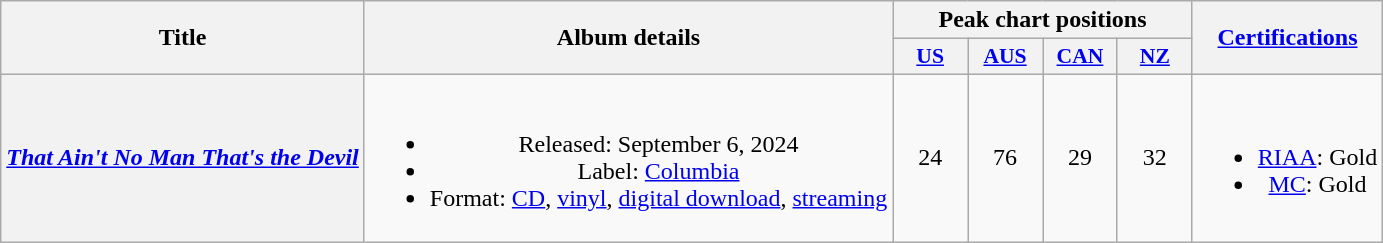<table class="wikitable plainrowheaders" style="text-align:center;">
<tr>
<th scope="col" rowspan="2">Title</th>
<th scope="col" rowspan="2">Album details</th>
<th scope="col" colspan="4">Peak chart positions</th>
<th rowspan="2"><a href='#'>Certifications</a></th>
</tr>
<tr>
<th scope="col" style="width:3em;font-size:90%;"><a href='#'>US</a><br></th>
<th scope="col" style="width:3em;font-size:90%;"><a href='#'>AUS</a><br></th>
<th scope="col" style="width:3em;font-size:90%;"><a href='#'>CAN</a><br></th>
<th scope="col" style="width:3em;font-size:90%;"><a href='#'>NZ</a><br></th>
</tr>
<tr>
<th scope="row"><em><a href='#'>That Ain't No Man That's the Devil</a></em></th>
<td><br><ul><li>Released: September 6, 2024</li><li>Label: <a href='#'>Columbia</a></li><li>Format: <a href='#'>CD</a>, <a href='#'>vinyl</a>, <a href='#'>digital download</a>, <a href='#'>streaming</a></li></ul></td>
<td>24</td>
<td>76</td>
<td>29</td>
<td>32</td>
<td><br><ul><li><a href='#'>RIAA</a>: Gold</li><li><a href='#'>MC</a>: Gold</li></ul></td>
</tr>
</table>
